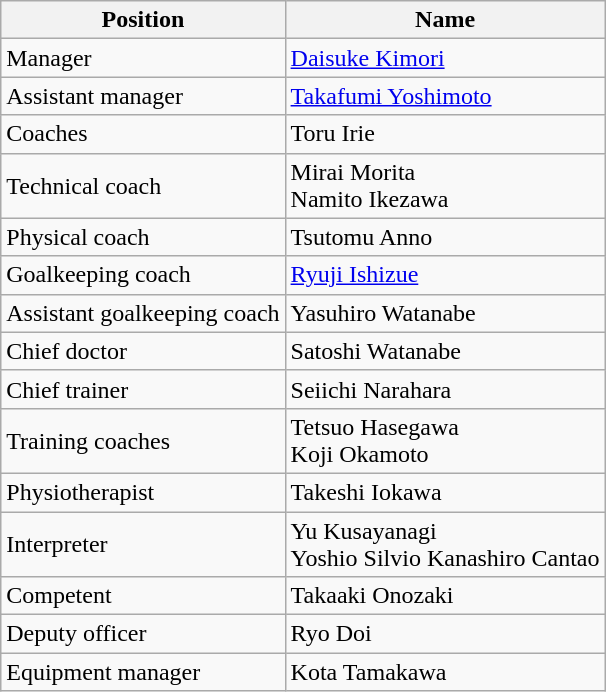<table class="wikitable">
<tr>
<th>Position</th>
<th>Name</th>
</tr>
<tr>
<td>Manager</td>
<td> <a href='#'>Daisuke Kimori</a></td>
</tr>
<tr>
<td>Assistant manager</td>
<td> <a href='#'>Takafumi Yoshimoto</a></td>
</tr>
<tr>
<td>Coaches</td>
<td> Toru Irie</td>
</tr>
<tr>
<td>Technical coach</td>
<td> Mirai Morita <br>  Namito Ikezawa</td>
</tr>
<tr>
<td>Physical coach</td>
<td> Tsutomu Anno</td>
</tr>
<tr>
<td>Goalkeeping coach</td>
<td> <a href='#'>Ryuji Ishizue</a></td>
</tr>
<tr>
<td>Assistant goalkeeping coach</td>
<td> Yasuhiro Watanabe</td>
</tr>
<tr>
<td>Chief doctor</td>
<td> Satoshi Watanabe</td>
</tr>
<tr>
<td>Chief trainer</td>
<td> Seiichi Narahara</td>
</tr>
<tr>
<td>Training coaches</td>
<td> Tetsuo Hasegawa <br>  Koji Okamoto</td>
</tr>
<tr>
<td>Physiotherapist</td>
<td> Takeshi Iokawa</td>
</tr>
<tr>
<td>Interpreter</td>
<td> Yu Kusayanagi <br>  Yoshio Silvio Kanashiro Cantao</td>
</tr>
<tr>
<td>Competent</td>
<td> Takaaki Onozaki</td>
</tr>
<tr>
<td>Deputy officer</td>
<td> Ryo Doi</td>
</tr>
<tr>
<td>Equipment manager</td>
<td> Kota Tamakawa</td>
</tr>
</table>
